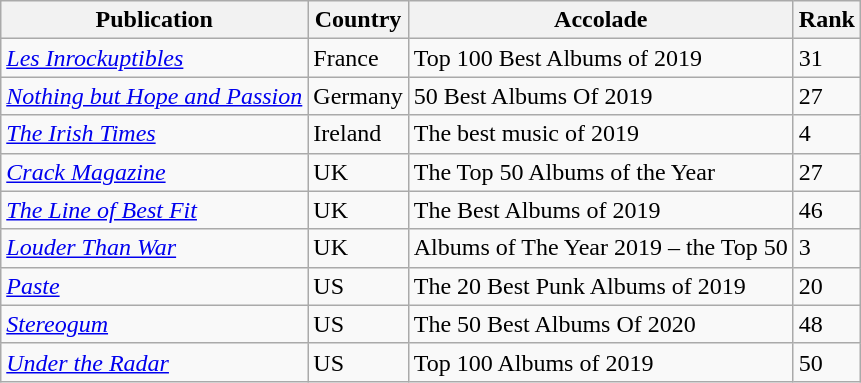<table class="wikitable sortable">
<tr>
<th>Publication</th>
<th>Country</th>
<th>Accolade</th>
<th>Rank</th>
</tr>
<tr>
<td><em><a href='#'>Les Inrockuptibles</a></em></td>
<td>France</td>
<td>Top 100 Best Albums of 2019</td>
<td>31</td>
</tr>
<tr>
<td><em><a href='#'>Nothing but Hope and Passion</a></em></td>
<td>Germany</td>
<td>50 Best Albums Of 2019</td>
<td>27</td>
</tr>
<tr>
<td><em><a href='#'>The Irish Times</a></em></td>
<td>Ireland</td>
<td>The best music of 2019</td>
<td>4</td>
</tr>
<tr>
<td><em><a href='#'>Crack Magazine</a></em></td>
<td>UK</td>
<td>The Top 50 Albums of the Year</td>
<td>27</td>
</tr>
<tr>
<td><em><a href='#'>The Line of Best Fit</a></em></td>
<td>UK</td>
<td>The Best Albums of 2019</td>
<td>46</td>
</tr>
<tr>
<td><a href='#'><em>Louder Than War</em></a></td>
<td>UK</td>
<td>Albums of The Year 2019 – the Top 50</td>
<td>3</td>
</tr>
<tr>
<td><a href='#'><em>Paste</em></a></td>
<td>US</td>
<td>The 20 Best Punk Albums of 2019</td>
<td>20</td>
</tr>
<tr>
<td><em><a href='#'>Stereogum</a></em></td>
<td>US</td>
<td>The 50 Best Albums Of 2020</td>
<td>48</td>
</tr>
<tr>
<td><a href='#'><em>Under the Radar</em></a></td>
<td>US</td>
<td>Top 100 Albums of 2019</td>
<td>50</td>
</tr>
</table>
